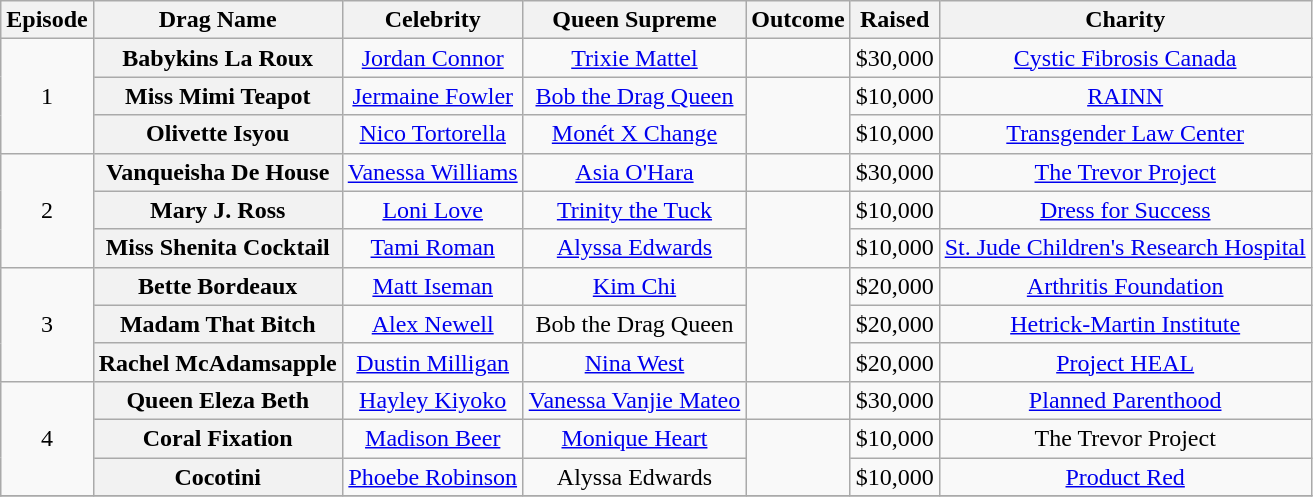<table class="wikitable sortable"  style="text-align:center">
<tr>
<th>Episode</th>
<th>Drag Name</th>
<th>Celebrity</th>
<th>Queen Supreme</th>
<th>Outcome</th>
<th>Raised</th>
<th>Charity</th>
</tr>
<tr>
<td scope="row" rowspan="3">1</td>
<th nowrap>Babykins La Roux</th>
<td><a href='#'>Jordan Connor</a></td>
<td><a href='#'>Trixie Mattel</a></td>
<td></td>
<td>$30,000</td>
<td><a href='#'>Cystic Fibrosis Canada</a></td>
</tr>
<tr>
<th>Miss Mimi Teapot</th>
<td><a href='#'>Jermaine Fowler</a></td>
<td><a href='#'>Bob the Drag Queen</a></td>
<td rowspan="2"></td>
<td>$10,000</td>
<td><a href='#'>RAINN</a></td>
</tr>
<tr>
<th>Olivette Isyou</th>
<td><a href='#'>Nico Tortorella</a></td>
<td><a href='#'>Monét X Change</a></td>
<td>$10,000</td>
<td><a href='#'>Transgender Law Center</a></td>
</tr>
<tr>
<td scope="row" rowspan="3">2</td>
<th>Vanqueisha De House</th>
<td><a href='#'>Vanessa Williams</a></td>
<td><a href='#'>Asia O'Hara</a></td>
<td></td>
<td>$30,000</td>
<td><a href='#'>The Trevor Project</a></td>
</tr>
<tr>
<th>Mary J. Ross</th>
<td><a href='#'>Loni Love</a></td>
<td><a href='#'>Trinity the Tuck</a></td>
<td rowspan="2"></td>
<td>$10,000</td>
<td><a href='#'>Dress for Success</a></td>
</tr>
<tr>
<th>Miss Shenita Cocktail</th>
<td><a href='#'>Tami Roman</a></td>
<td><a href='#'>Alyssa Edwards</a></td>
<td>$10,000</td>
<td nowrap><a href='#'>St. Jude Children's Research Hospital</a></td>
</tr>
<tr>
<td scope="row" rowspan="3">3</td>
<th>Bette Bordeaux</th>
<td><a href='#'>Matt Iseman</a></td>
<td><a href='#'>Kim Chi</a></td>
<td rowspan="3"></td>
<td>$20,000</td>
<td><a href='#'>Arthritis Foundation</a></td>
</tr>
<tr>
<th>Madam That Bitch</th>
<td><a href='#'>Alex Newell</a></td>
<td>Bob the Drag Queen</td>
<td>$20,000</td>
<td><a href='#'>Hetrick-Martin Institute</a></td>
</tr>
<tr>
<th nowrap>Rachel McAdamsapple</th>
<td><a href='#'>Dustin Milligan</a></td>
<td><a href='#'>Nina West</a></td>
<td>$20,000</td>
<td><a href='#'>Project HEAL</a></td>
</tr>
<tr>
<td scope="row" rowspan="3">4</td>
<th>Queen Eleza Beth</th>
<td><a href='#'>Hayley Kiyoko</a></td>
<td nowrap><a href='#'>Vanessa Vanjie Mateo</a></td>
<td></td>
<td>$30,000</td>
<td><a href='#'>Planned Parenthood</a></td>
</tr>
<tr>
<th>Coral Fixation</th>
<td><a href='#'>Madison Beer</a></td>
<td><a href='#'>Monique Heart</a></td>
<td rowspan="2"></td>
<td>$10,000</td>
<td>The Trevor Project</td>
</tr>
<tr>
<th>Cocotini</th>
<td nowrap><a href='#'>Phoebe Robinson</a></td>
<td>Alyssa Edwards</td>
<td>$10,000</td>
<td><a href='#'>Product Red</a></td>
</tr>
<tr>
</tr>
</table>
